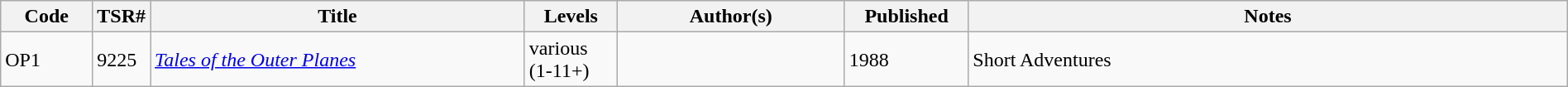<table class="wikitable" style="width: 100%">
<tr>
<th scope="col" style="width: 6%;">Code</th>
<th>TSR#</th>
<th scope="col" style="width: 25%;">Title</th>
<th scope="col" style="width: 6%;">Levels</th>
<th scope="col" style="width: 15%;">Author(s)</th>
<th scope="col" style="width: 8%;">Published</th>
<th scope="col" style="width: 40%;">Notes</th>
</tr>
<tr>
<td>OP1</td>
<td>9225</td>
<td><em><a href='#'>Tales of the Outer Planes</a></em></td>
<td>various (1-11+)</td>
<td> </td>
<td>1988</td>
<td>Short Adventures</td>
</tr>
</table>
